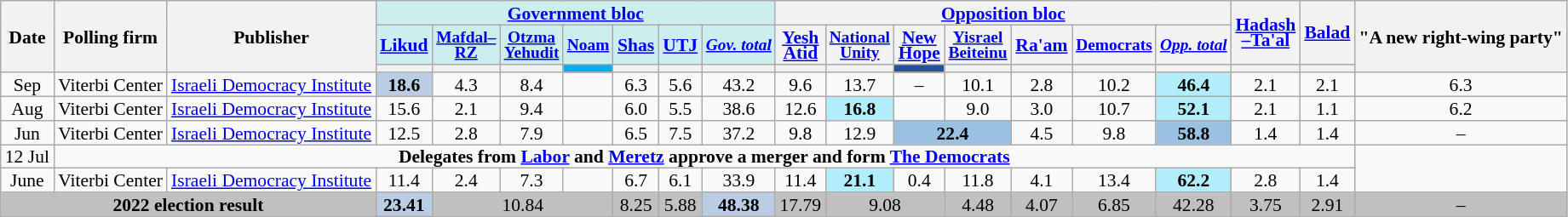<table class="wikitable sortable" style=text-align:center;font-size:90%;line-height:12px>
<tr>
<th rowspan=3>Date</th>
<th rowspan=3>Polling firm</th>
<th rowspan=3>Publisher</th>
<th colspan=7 style=background:#cee;><a href='#'>Government bloc</a></th>
<th colspan=7><a href='#'>Opposition bloc</a></th>
<th rowspan=2><a href='#'>Hadash<br>–Ta'al</a></th>
<th rowspan=2><a href='#'>Balad</a></th>
<th rowspan=3>"A new right-wing party"</th>
</tr>
<tr>
<th style=background:#cee><a href='#'>Likud</a></th>
<th style=background:#cee;font-size:90%><a href='#'>Mafdal–<br>RZ</a></th>
<th style=background:#cee;font-size:90%><a href='#'>Otzma<br>Yehudit</a></th>
<th style=background:#cee;font-size:90%><a href='#'>Noam</a></th>
<th style=background:#cee><a href='#'>Shas</a></th>
<th style=background:#cee><a href='#'>UTJ</a></th>
<th style=background:#cee;font-size:90%><a href='#'><em>Gov. total</em></a></th>
<th><a href='#'>Yesh<br>Atid</a></th>
<th style=font-size:90%><a href='#'>National<br>Unity</a></th>
<th><a href='#'>New<br>Hope</a></th>
<th style=font-size:90%><a href='#'>Yisrael<br>Beiteinu</a></th>
<th><a href='#'>Ra'am</a></th>
<th style=font-size:90%><a href='#'>Democrats</a></th>
<th style=font-size:90%><a href='#'><em>Opp. total</em></a></th>
</tr>
<tr>
<th style=background:></th>
<th style=background:></th>
<th style=background:></th>
<th style=background:#01AFF0></th>
<th style=background:></th>
<th style=background:></th>
<th style=background:></th>
<th style=background:></th>
<th style=background:></th>
<th style=background:#235298></th>
<th style=background:></th>
<th style=background:></th>
<th style=background:></th>
<th style=background:></th>
<th style=background:></th>
<th style=background:></th>
</tr>
<tr>
<td data-sort-value=2024-09-29>Sep</td>
<td>Viterbi Center</td>
<td><a href='#'>Israeli Democracy Institute</a></td>
<td style=background:#BBCDE4><strong>18.6</strong> </td>
<td>4.3			    </td>
<td>8.4				</td>
<td>			</td>
<td>6.3				</td>
<td>5.6				</td>
<td>43.2 </td>
<td>9.6				</td>
<td>13.7				</td>
<td>– </td>
<td>10.1				</td>
<td>2.8				</td>
<td>10.2          	    </td>
<td style=background:#B2EDFB><strong>46.4</strong>	</td>
<td>2.1				</td>
<td>2.1	            </td>
<td>6.3	            </td>
</tr>
<tr>
<td data-sort-value=2024-08>Aug</td>
<td>Viterbi Center</td>
<td><a href='#'>Israeli Democracy Institute</a></td>
<td>15.6			    </td>
<td>2.1			    </td>
<td>9.4				</td>
<td>			</td>
<td>6.0				</td>
<td>5.5				</td>
<td>38.6 </td>
<td>12.6				</td>
<td style=background:#B2EDFB><strong>16.8</strong></td>
<td></td>
<td>9.0				</td>
<td>3.0				</td>
<td>10.7          	    </td>
<td style=background:#B2EDFB><strong>52.1</strong>	</td>
<td>2.1				</td>
<td>1.1	            </td>
<td>6.2	            </td>
</tr>
<tr>
<td data-sort-value=2024-07-30>Jun</td>
<td>Viterbi Center</td>
<td><a href='#'>Israeli Democracy Institute</a></td>
<td>12.5			    </td>
<td>2.8	 		    </td>
<td>7.9				</td>
<td>			</td>
<td>6.5				</td>
<td>7.5				</td>
<td>37.2 </td>
<td>9.8				</td>
<td>12.9 </td>
<td colspan=2 style=background:#9ac0e2><strong>22.4</strong>  </td>
<td>4.5				</td>
<td>9.8          	    </td>
<td style=background:#9ac0e2><strong>58.8</strong>	</td>
<td>1.4				</td>
<td>1.4	            </td>
<td>–	              </td>
</tr>
<tr>
<td data-sort-value=2024-07-12>12 Jul</td>
<td colspan=18><strong>Delegates from <a href='#'>Labor</a> and <a href='#'>Meretz</a> approve a merger and form <a href='#'>The Democrats</a></strong></td>
</tr>
<tr>
<td data-sort-value=2024-06>June</td>
<td>Viterbi Center</td>
<td><a href='#'>Israeli Democracy Institute</a></td>
<td>11.4			    </td>
<td>2.4			    </td>
<td>7.3				</td>
<td>			</td>
<td>6.7				</td>
<td>6.1				</td>
<td>33.9 </td>
<td>11.4				</td>
<td style=background:#B2EDFB><strong>21.1</strong></td>
<td>0.4 </td>
<td>11.8				</td>
<td>4.1				</td>
<td>13.4          	    </td>
<td style=background:#B2EDFB><strong>62.2</strong>	</td>
<td>2.8				</td>
<td>1.4	            </td>
</tr>
<tr style=background:silver>
<td colspan=3><strong>2022 election result</strong></td>
<td style=background:#BBCDE4><strong>23.41</strong> </td>
<td colspan=3>10.84	</td>
<td>8.25				</td>
<td>5.88				</td>
<td style=background:#BBCDE4><strong>48.38</strong>	</td>
<td>17.79				</td>
<td colspan=2>9.08	</td>
<td>4.48				</td>
<td>4.07				</td>
<td>6.85 </td>
<td>42.28				</td>
<td>3.75				</td>
<td>2.91	            </td>
<td>–	            </td>
</tr>
</table>
